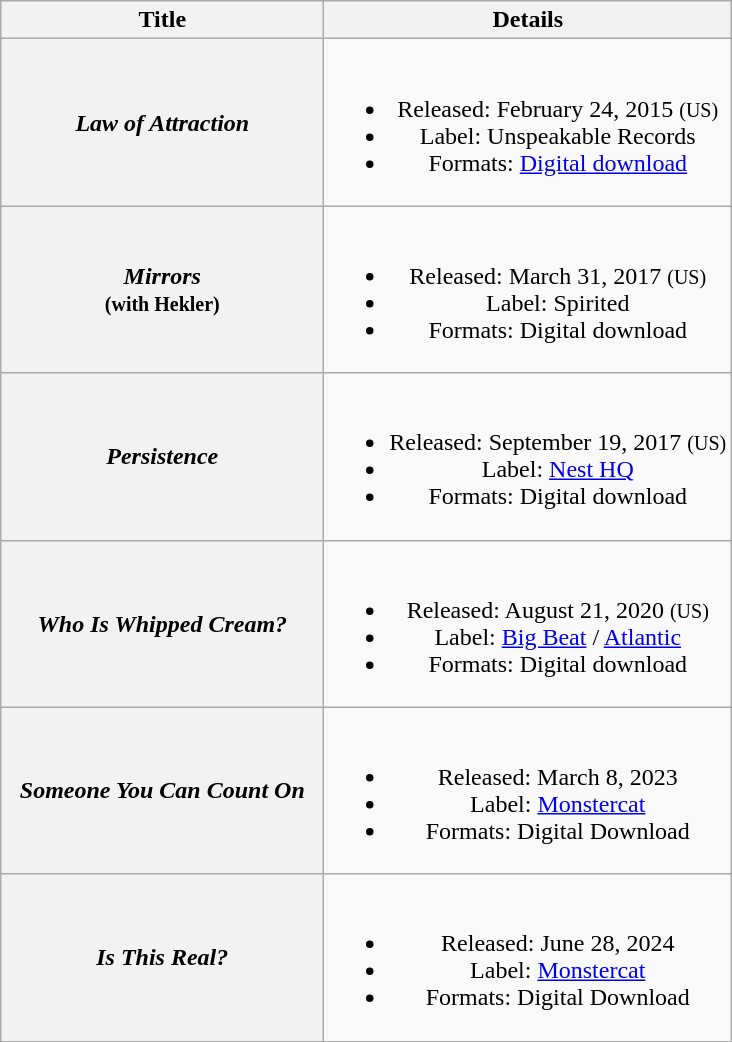<table class="wikitable plainrowheaders" style="text-align:center">
<tr>
<th scope="col" style="width:13em">Title</th>
<th scope="col">Details</th>
</tr>
<tr>
<th scope="row"><em>Law of Attraction</em></th>
<td><br><ul><li>Released: February 24, 2015 <small>(US)</small></li><li>Label: Unspeakable Records</li><li>Formats: <a href='#'>Digital download</a></li></ul></td>
</tr>
<tr>
<th scope="row"><em>Mirrors</em><br><small>(with Hekler)</small></th>
<td><br><ul><li>Released: March 31, 2017 <small>(US)</small></li><li>Label: Spirited</li><li>Formats: Digital download</li></ul></td>
</tr>
<tr>
<th scope="row"><em>Persistence</em></th>
<td><br><ul><li>Released: September 19, 2017 <small>(US)</small></li><li>Label: <a href='#'>Nest HQ</a></li><li>Formats: Digital download</li></ul></td>
</tr>
<tr>
<th scope="row"><em>Who Is Whipped Cream?</em></th>
<td><br><ul><li>Released: August 21, 2020 <small>(US)</small></li><li>Label: <a href='#'>Big Beat</a> / <a href='#'>Atlantic</a></li><li>Formats: Digital download</li></ul></td>
</tr>
<tr>
<th scope="row"><em>Someone You Can Count On</em></th>
<td><br><ul><li>Released: March 8, 2023</li><li>Label: <a href='#'>Monstercat</a></li><li>Formats: Digital Download</li></ul></td>
</tr>
<tr>
<th scope="row"><em>Is This Real?</em></th>
<td><br><ul><li>Released: June 28, 2024</li><li>Label: <a href='#'>Monstercat</a></li><li>Formats: Digital Download</li></ul></td>
</tr>
</table>
